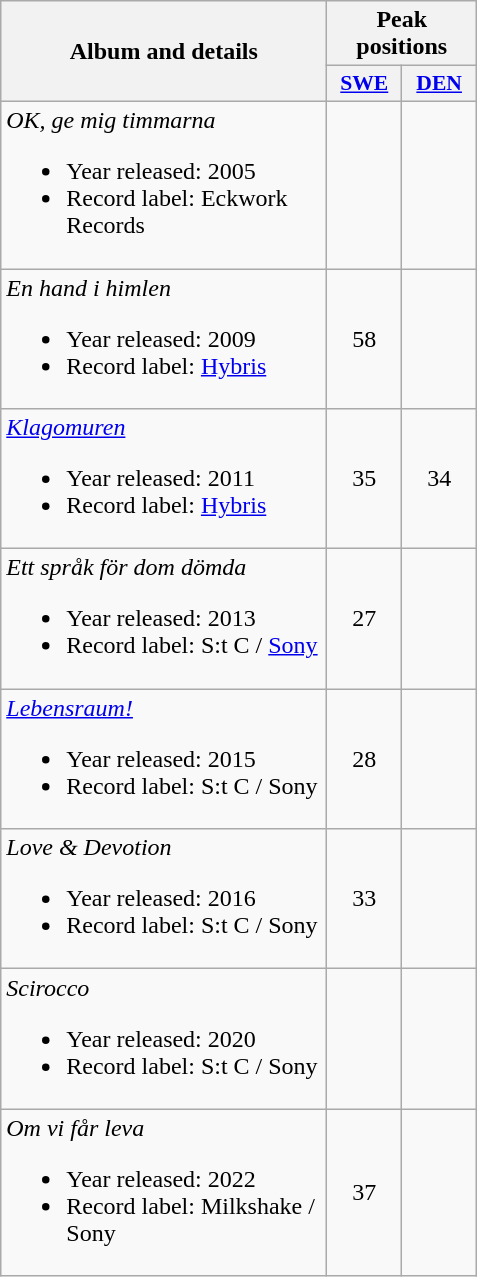<table class="wikitable">
<tr>
<th align="center" rowspan="2" width="210">Album and details</th>
<th align="center" colspan="2" width="20">Peak positions</th>
</tr>
<tr>
<th scope="col" style="width:3em;font-size:90%;"><a href='#'>SWE</a><br></th>
<th scope="col" style="width:3em;font-size:90%;"><a href='#'>DEN</a><br></th>
</tr>
<tr>
<td><em>OK, ge mig timmarna</em><br><ul><li>Year released: 2005</li><li>Record label: Eckwork Records</li></ul></td>
<td style="text-align:center;"></td>
<td style="text-align:center;"></td>
</tr>
<tr>
<td><em>En hand i himlen</em><br><ul><li>Year released: 2009</li><li>Record label: <a href='#'>Hybris</a></li></ul></td>
<td style="text-align:center;">58</td>
<td style="text-align:center;"></td>
</tr>
<tr>
<td><em><a href='#'>Klagomuren</a></em><br><ul><li>Year released: 2011</li><li>Record label: <a href='#'>Hybris</a></li></ul></td>
<td style="text-align:center;">35</td>
<td style="text-align:center;">34</td>
</tr>
<tr>
<td><em>Ett språk för dom dömda</em><br><ul><li>Year released: 2013</li><li>Record label: S:t C / <a href='#'>Sony</a></li></ul></td>
<td style="text-align:center;">27</td>
<td style="text-align:center;"></td>
</tr>
<tr>
<td><em><a href='#'>Lebensraum!</a></em><br><ul><li>Year released: 2015</li><li>Record label: S:t C / Sony</li></ul></td>
<td style="text-align:center;">28</td>
<td style="text-align:center;"></td>
</tr>
<tr>
<td><em>Love & Devotion</em><br><ul><li>Year released: 2016</li><li>Record label: S:t C / Sony</li></ul></td>
<td style="text-align:center;">33<br></td>
<td style="text-align:center;"></td>
</tr>
<tr>
<td><em>Scirocco</em><br><ul><li>Year released: 2020</li><li>Record label: S:t C / Sony</li></ul></td>
<td style="text-align:center;"></td>
<td style="text-align:center;"></td>
</tr>
<tr>
<td><em>Om vi får leva</em><br><ul><li>Year released: 2022</li><li>Record label: Milkshake / Sony</li></ul></td>
<td style="text-align:center;">37<br></td>
<td style="text-align:center;"></td>
</tr>
</table>
